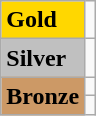<table class="wikitable">
<tr>
<td bgcolor="gold"><strong>Gold</strong></td>
<td></td>
</tr>
<tr>
<td bgcolor="silver"><strong>Silver</strong></td>
<td></td>
</tr>
<tr>
<td rowspan="2" bgcolor="#cc9966"><strong>Bronze</strong></td>
<td></td>
</tr>
<tr>
<td></td>
</tr>
</table>
